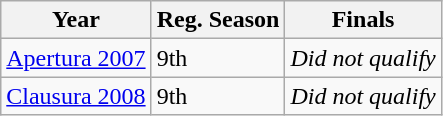<table class="wikitable">
<tr>
<th>Year</th>
<th>Reg. Season</th>
<th>Finals</th>
</tr>
<tr>
<td><a href='#'>Apertura 2007</a></td>
<td>9th</td>
<td><em>Did not qualify</em></td>
</tr>
<tr>
<td><a href='#'>Clausura 2008</a></td>
<td>9th</td>
<td><em>Did not qualify</em></td>
</tr>
</table>
